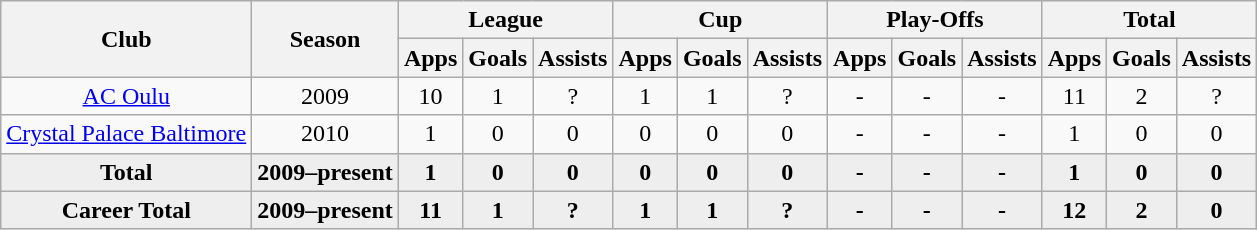<table class="wikitable" style="text-align: center;">
<tr>
<th rowspan=2>Club</th>
<th rowspan=2>Season</th>
<th colspan=3>League</th>
<th colspan=3>Cup</th>
<th colspan=3>Play-Offs</th>
<th colspan=3>Total</th>
</tr>
<tr>
<th>Apps</th>
<th>Goals</th>
<th>Assists</th>
<th>Apps</th>
<th>Goals</th>
<th>Assists</th>
<th>Apps</th>
<th>Goals</th>
<th>Assists</th>
<th>Apps</th>
<th>Goals</th>
<th>Assists</th>
</tr>
<tr>
<td style="vertical-align:top;"><a href='#'>AC Oulu</a></td>
<td>2009</td>
<td>10</td>
<td>1</td>
<td>?</td>
<td>1</td>
<td>1</td>
<td>?</td>
<td>-</td>
<td>-</td>
<td>-</td>
<td>11</td>
<td>2</td>
<td>?</td>
</tr>
<tr>
<td><a href='#'>Crystal Palace Baltimore</a></td>
<td>2010</td>
<td>1</td>
<td>0</td>
<td>0</td>
<td>0</td>
<td>0</td>
<td>0</td>
<td>-</td>
<td>-</td>
<td>-</td>
<td>1</td>
<td>0</td>
<td>0</td>
</tr>
<tr style="font-weight:bold; background:#eee;">
<td><strong>Total</strong></td>
<td>2009–present</td>
<td>1</td>
<td>0</td>
<td>0</td>
<td>0</td>
<td>0</td>
<td>0</td>
<td>-</td>
<td>-</td>
<td>-</td>
<td>1</td>
<td>0</td>
<td>0</td>
</tr>
<tr style="font-weight:bold; background:#eee;">
<td><strong>Career Total</strong></td>
<td>2009–present</td>
<td>11</td>
<td>1</td>
<td>?</td>
<td>1</td>
<td>1</td>
<td>?</td>
<td>-</td>
<td>-</td>
<td>-</td>
<td>12</td>
<td>2</td>
<td>0</td>
</tr>
</table>
